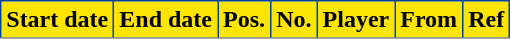<table class="wikitable plainrowheaders sortable">
<tr>
<th style="background-color:#FDE500;color:black;border:1px solid #004292">Start date</th>
<th style="background-color:#FDE500;color:black;border:1px solid #004292">End date</th>
<th style="background-color:#FDE500;color:black;border:1px solid #004292">Pos.</th>
<th style="background-color:#FDE500;color:black;border:1px solid #004292">No.</th>
<th style="background-color:#FDE500;color:black;border:1px solid #004292">Player</th>
<th style="background-color:#FDE500;color:black;border:1px solid #004292">From</th>
<th style="background-color:#FDE500;color:black;border:1px solid #004292">Ref</th>
</tr>
<tr>
</tr>
</table>
